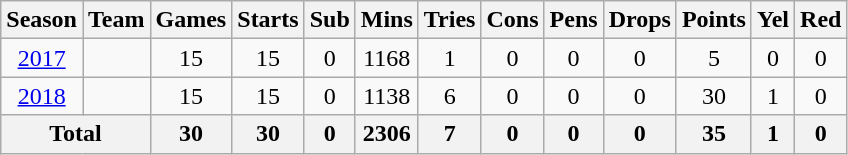<table class="wikitable" style="text-align:center">
<tr>
<th>Season</th>
<th>Team</th>
<th>Games</th>
<th>Starts</th>
<th>Sub</th>
<th>Mins</th>
<th>Tries</th>
<th>Cons</th>
<th>Pens</th>
<th>Drops</th>
<th>Points</th>
<th>Yel</th>
<th>Red</th>
</tr>
<tr>
<td><a href='#'>2017</a></td>
<td></td>
<td>15</td>
<td>15</td>
<td>0</td>
<td>1168</td>
<td>1</td>
<td>0</td>
<td>0</td>
<td>0</td>
<td>5</td>
<td>0</td>
<td>0</td>
</tr>
<tr>
<td><a href='#'>2018</a></td>
<td></td>
<td>15</td>
<td>15</td>
<td>0</td>
<td>1138</td>
<td>6</td>
<td>0</td>
<td>0</td>
<td>0</td>
<td>30</td>
<td>1</td>
<td>0</td>
</tr>
<tr>
<th colspan="2">Total</th>
<th>30</th>
<th>30</th>
<th>0</th>
<th>2306</th>
<th>7</th>
<th>0</th>
<th>0</th>
<th>0</th>
<th>35</th>
<th>1</th>
<th>0</th>
</tr>
</table>
